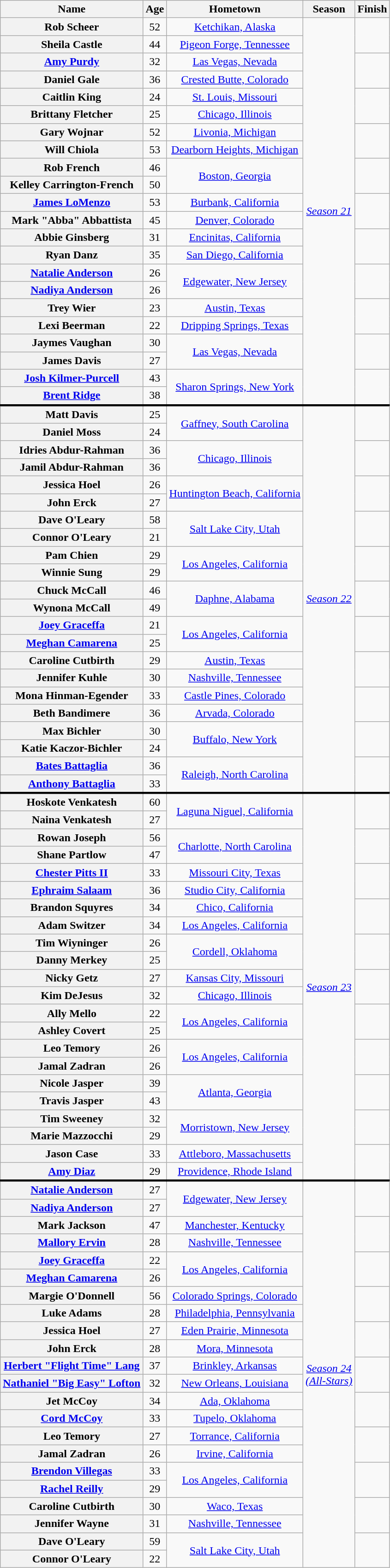<table class="wikitable sortable" style="text-align:center;">
<tr>
<th scope="col">Name</th>
<th scope="col">Age</th>
<th scope="col" class=unsortable>Hometown</th>
<th scope="col" class=unsortable>Season</th>
<th scope="col">Finish</th>
</tr>
<tr>
<th scope="row">Rob Scheer</th>
<td>52</td>
<td><a href='#'>Ketchikan, Alaska</a></td>
<td rowspan="22"><a href='#'><em>Season 21</em></a></td>
<td rowspan="2"></td>
</tr>
<tr>
<th scope="row">Sheila Castle</th>
<td>44</td>
<td><a href='#'>Pigeon Forge, Tennessee</a></td>
</tr>
<tr>
<th scope="row"><a href='#'>Amy Purdy</a></th>
<td>32</td>
<td><a href='#'>Las Vegas, Nevada</a></td>
<td rowspan="2"></td>
</tr>
<tr>
<th scope="row">Daniel Gale</th>
<td>36</td>
<td><a href='#'>Crested Butte, Colorado</a></td>
</tr>
<tr>
<th scope="row">Caitlin King</th>
<td>24</td>
<td><a href='#'>St. Louis, Missouri</a></td>
<td rowspan="2"></td>
</tr>
<tr>
<th scope="row">Brittany Fletcher</th>
<td>25</td>
<td><a href='#'>Chicago, Illinois</a></td>
</tr>
<tr>
<th scope="row">Gary Wojnar</th>
<td>52</td>
<td><a href='#'>Livonia, Michigan</a></td>
<td rowspan="2"></td>
</tr>
<tr>
<th scope="row">Will Chiola</th>
<td>53</td>
<td><a href='#'>Dearborn Heights, Michigan</a></td>
</tr>
<tr>
<th scope="row">Rob French</th>
<td>46</td>
<td rowspan="2"><a href='#'>Boston, Georgia</a></td>
<td rowspan="2"></td>
</tr>
<tr>
<th scope="row">Kelley Carrington-French</th>
<td>50</td>
</tr>
<tr>
<th scope="row"><a href='#'>James LoMenzo</a></th>
<td>53</td>
<td><a href='#'>Burbank, California</a></td>
<td rowspan="2"></td>
</tr>
<tr>
<th scope="row">Mark "Abba" Abbattista</th>
<td>45</td>
<td><a href='#'>Denver, Colorado</a></td>
</tr>
<tr>
<th scope="row">Abbie Ginsberg</th>
<td>31</td>
<td><a href='#'>Encinitas, California</a></td>
<td rowspan="2"></td>
</tr>
<tr>
<th scope="row">Ryan Danz</th>
<td>35</td>
<td><a href='#'>San Diego, California</a></td>
</tr>
<tr>
<th scope="row"><a href='#'>Natalie Anderson</a></th>
<td>26</td>
<td rowspan="2"><a href='#'>Edgewater, New Jersey</a></td>
<td rowspan="2"></td>
</tr>
<tr>
<th scope="row"><a href='#'>Nadiya Anderson</a></th>
<td>26</td>
</tr>
<tr>
<th scope="row">Trey Wier</th>
<td>23</td>
<td><a href='#'>Austin, Texas</a></td>
<td rowspan="2"></td>
</tr>
<tr>
<th scope="row">Lexi Beerman</th>
<td>22</td>
<td><a href='#'>Dripping Springs, Texas</a></td>
</tr>
<tr>
<th scope="row">Jaymes Vaughan</th>
<td>30</td>
<td rowspan="2"><a href='#'>Las Vegas, Nevada</a></td>
<td rowspan="2"></td>
</tr>
<tr>
<th scope="row">James Davis</th>
<td>27</td>
</tr>
<tr>
<th scope="row"><a href='#'>Josh Kilmer-Purcell</a></th>
<td>43</td>
<td rowspan="2"><a href='#'>Sharon Springs, New York</a></td>
<td rowspan="2"></td>
</tr>
<tr>
<th scope="row"><a href='#'>Brent Ridge</a></th>
<td>38</td>
</tr>
<tr style="border-top:3px solid">
<th scope="row">Matt Davis</th>
<td>25</td>
<td rowspan="2"><a href='#'>Gaffney, South Carolina</a></td>
<td rowspan="22"><a href='#'><em>Season 22</em></a></td>
<td rowspan="2"></td>
</tr>
<tr>
<th scope="row">Daniel Moss</th>
<td>24</td>
</tr>
<tr>
<th scope="row">Idries Abdur-Rahman</th>
<td>36</td>
<td rowspan="2"><a href='#'>Chicago, Illinois</a></td>
<td rowspan="2"></td>
</tr>
<tr>
<th scope="row">Jamil Abdur-Rahman</th>
<td>36</td>
</tr>
<tr>
<th scope="row">Jessica Hoel</th>
<td>26</td>
<td rowspan="2"><a href='#'>Huntington Beach, California</a></td>
<td rowspan="2"></td>
</tr>
<tr>
<th scope="row">John Erck</th>
<td>27</td>
</tr>
<tr>
<th scope="row">Dave O'Leary</th>
<td>58</td>
<td rowspan="2"><a href='#'>Salt Lake City, Utah</a></td>
<td rowspan="2"></td>
</tr>
<tr>
<th scope="row">Connor O'Leary</th>
<td>21</td>
</tr>
<tr>
<th scope="row">Pam Chien</th>
<td>29</td>
<td rowspan="2"><a href='#'>Los Angeles, California</a></td>
<td rowspan="2"></td>
</tr>
<tr>
<th scope="row">Winnie Sung</th>
<td>29</td>
</tr>
<tr>
<th scope="row">Chuck McCall</th>
<td>46</td>
<td rowspan="2"><a href='#'>Daphne, Alabama</a></td>
<td rowspan="2"></td>
</tr>
<tr>
<th scope="row">Wynona McCall</th>
<td>49</td>
</tr>
<tr>
<th scope="row"><a href='#'>Joey Graceffa</a></th>
<td>21</td>
<td rowspan="2"><a href='#'>Los Angeles, California</a></td>
<td rowspan="2"></td>
</tr>
<tr>
<th scope="row"><a href='#'>Meghan Camarena</a></th>
<td>25</td>
</tr>
<tr>
<th scope="row">Caroline Cutbirth</th>
<td>29</td>
<td><a href='#'>Austin, Texas</a></td>
<td rowspan="2"></td>
</tr>
<tr>
<th scope="row">Jennifer Kuhle</th>
<td>30</td>
<td><a href='#'>Nashville, Tennessee</a></td>
</tr>
<tr>
<th scope="row">Mona Hinman-Egender</th>
<td>33</td>
<td><a href='#'>Castle Pines, Colorado</a></td>
<td rowspan="2"></td>
</tr>
<tr>
<th scope="row">Beth Bandimere</th>
<td>36</td>
<td><a href='#'>Arvada, Colorado</a></td>
</tr>
<tr>
<th scope="row">Max Bichler</th>
<td>30</td>
<td rowspan="2"><a href='#'>Buffalo, New York</a></td>
<td rowspan="2"></td>
</tr>
<tr>
<th scope="row">Katie Kaczor-Bichler</th>
<td>24</td>
</tr>
<tr>
<th scope="row"><a href='#'>Bates Battaglia</a></th>
<td>36</td>
<td rowspan="2"><a href='#'>Raleigh, North Carolina</a></td>
<td rowspan="2"></td>
</tr>
<tr>
<th scope="row"><a href='#'>Anthony Battaglia</a></th>
<td>33</td>
</tr>
<tr style="border-top:3px solid">
<th scope="row">Hoskote Venkatesh</th>
<td>60</td>
<td rowspan="2"><a href='#'>Laguna Niguel, California</a></td>
<td rowspan="22"><a href='#'><em>Season 23</em></a></td>
<td rowspan="2"></td>
</tr>
<tr>
<th scope="row">Naina Venkatesh</th>
<td>27</td>
</tr>
<tr>
<th scope="row">Rowan Joseph</th>
<td>56</td>
<td rowspan="2"><a href='#'>Charlotte, North Carolina</a></td>
<td rowspan="2"></td>
</tr>
<tr>
<th scope="row">Shane Partlow</th>
<td>47</td>
</tr>
<tr>
<th scope="row"><a href='#'>Chester Pitts II</a></th>
<td>33</td>
<td><a href='#'>Missouri City, Texas</a></td>
<td rowspan="2"></td>
</tr>
<tr>
<th scope="row"><a href='#'>Ephraim Salaam</a></th>
<td>36</td>
<td><a href='#'>Studio City, California</a></td>
</tr>
<tr>
<th scope="row">Brandon Squyres</th>
<td>34</td>
<td><a href='#'>Chico, California</a></td>
<td rowspan="2"></td>
</tr>
<tr>
<th scope="row">Adam Switzer</th>
<td>34</td>
<td><a href='#'>Los Angeles, California</a></td>
</tr>
<tr>
<th scope="row">Tim Wiyninger</th>
<td>26</td>
<td rowspan="2"><a href='#'>Cordell, Oklahoma</a></td>
<td rowspan="2"></td>
</tr>
<tr>
<th scope="row">Danny Merkey</th>
<td>25</td>
</tr>
<tr>
<th scope="row">Nicky Getz</th>
<td>27</td>
<td><a href='#'>Kansas City, Missouri</a></td>
<td rowspan="2"></td>
</tr>
<tr>
<th scope="row">Kim DeJesus</th>
<td>32</td>
<td><a href='#'>Chicago, Illinois</a></td>
</tr>
<tr>
<th scope="row">Ally Mello</th>
<td>22</td>
<td rowspan="2"><a href='#'>Los Angeles, California</a></td>
<td rowspan="2"></td>
</tr>
<tr>
<th scope="row">Ashley Covert</th>
<td>25</td>
</tr>
<tr>
<th scope="row">Leo Temory</th>
<td>26</td>
<td rowspan="2"><a href='#'>Los Angeles, California</a></td>
<td rowspan="2"></td>
</tr>
<tr>
<th scope="row">Jamal Zadran</th>
<td>26</td>
</tr>
<tr>
<th scope="row">Nicole Jasper</th>
<td>39</td>
<td rowspan="2"><a href='#'>Atlanta, Georgia</a></td>
<td rowspan="2"></td>
</tr>
<tr>
<th scope="row">Travis Jasper</th>
<td>43</td>
</tr>
<tr>
<th scope="row">Tim Sweeney</th>
<td>32</td>
<td rowspan="2"><a href='#'>Morristown, New Jersey</a></td>
<td rowspan="2"></td>
</tr>
<tr>
<th scope="row">Marie Mazzocchi</th>
<td>29</td>
</tr>
<tr>
<th scope="row">Jason Case</th>
<td>33</td>
<td><a href='#'>Attleboro, Massachusetts</a></td>
<td rowspan="2"></td>
</tr>
<tr>
<th scope="row"><a href='#'>Amy Diaz</a></th>
<td>29</td>
<td><a href='#'>Providence, Rhode Island</a></td>
</tr>
<tr style="border-top:3px solid">
<th scope="row"><a href='#'>Natalie Anderson</a></th>
<td>27</td>
<td rowspan="2"><a href='#'>Edgewater, New Jersey</a></td>
<td rowspan="22"><a href='#'><em>Season 24<br>(All-Stars)</em></a></td>
<td rowspan="2"></td>
</tr>
<tr>
<th scope="row"><a href='#'>Nadiya Anderson</a></th>
<td>27</td>
</tr>
<tr>
<th scope="row">Mark Jackson</th>
<td>47</td>
<td><a href='#'>Manchester, Kentucky</a></td>
<td rowspan="2"></td>
</tr>
<tr>
<th scope="row"><a href='#'>Mallory Ervin</a></th>
<td>28</td>
<td><a href='#'>Nashville, Tennessee</a></td>
</tr>
<tr>
<th scope="row"><a href='#'>Joey Graceffa</a></th>
<td>22</td>
<td rowspan="2"><a href='#'>Los Angeles, California</a></td>
<td rowspan="2"></td>
</tr>
<tr>
<th scope="row"><a href='#'>Meghan Camarena</a></th>
<td>26</td>
</tr>
<tr>
<th scope="row">Margie O'Donnell</th>
<td>56</td>
<td><a href='#'>Colorado Springs, Colorado</a></td>
<td rowspan="2"></td>
</tr>
<tr>
<th scope="row">Luke Adams</th>
<td>28</td>
<td><a href='#'>Philadelphia, Pennsylvania</a></td>
</tr>
<tr>
<th scope="row">Jessica Hoel</th>
<td>27</td>
<td><a href='#'>Eden Prairie, Minnesota</a></td>
<td rowspan="2"></td>
</tr>
<tr>
<th scope="row">John Erck</th>
<td>28</td>
<td><a href='#'>Mora, Minnesota</a></td>
</tr>
<tr>
<th scope="row"><a href='#'>Herbert "Flight Time" Lang</a></th>
<td>37</td>
<td><a href='#'>Brinkley, Arkansas</a></td>
<td rowspan="2"></td>
</tr>
<tr>
<th scope="row"><a href='#'>Nathaniel "Big Easy" Lofton</a></th>
<td>32</td>
<td><a href='#'>New Orleans, Louisiana</a></td>
</tr>
<tr>
<th scope="row">Jet McCoy</th>
<td>34</td>
<td><a href='#'>Ada, Oklahoma</a></td>
<td rowspan="2"></td>
</tr>
<tr>
<th scope="row"><a href='#'>Cord McCoy</a></th>
<td>33</td>
<td><a href='#'>Tupelo, Oklahoma</a></td>
</tr>
<tr>
<th scope="row">Leo Temory</th>
<td>27</td>
<td><a href='#'>Torrance, California</a></td>
<td rowspan="2"></td>
</tr>
<tr>
<th scope="row">Jamal Zadran</th>
<td>26</td>
<td><a href='#'>Irvine, California</a></td>
</tr>
<tr>
<th scope="row"><a href='#'>Brendon Villegas</a></th>
<td>33</td>
<td rowspan="2"><a href='#'>Los Angeles, California</a></td>
<td rowspan="2"></td>
</tr>
<tr>
<th scope="row"><a href='#'>Rachel Reilly</a></th>
<td>29</td>
</tr>
<tr>
<th scope="row">Caroline Cutbirth</th>
<td>30</td>
<td><a href='#'>Waco, Texas</a></td>
<td rowspan="2"></td>
</tr>
<tr>
<th scope="row">Jennifer Wayne</th>
<td>31</td>
<td><a href='#'>Nashville, Tennessee</a></td>
</tr>
<tr>
<th scope="row">Dave O'Leary</th>
<td>59</td>
<td rowspan="2"><a href='#'>Salt Lake City, Utah</a></td>
<td rowspan="2"></td>
</tr>
<tr>
<th scope="row">Connor O'Leary</th>
<td>22</td>
</tr>
</table>
